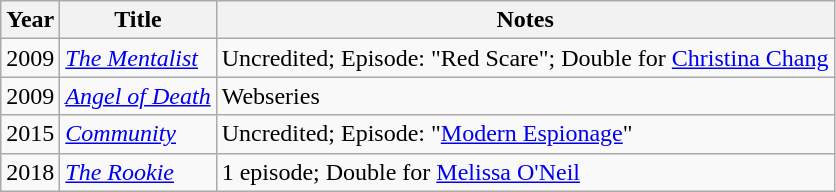<table class = "wikitable sortable">
<tr>
<th>Year</th>
<th>Title</th>
<th>Notes</th>
</tr>
<tr>
<td>2009</td>
<td><em><a href='#'>The Mentalist</a></em></td>
<td>Uncredited; Episode: "Red Scare"; Double for <a href='#'>Christina Chang</a></td>
</tr>
<tr>
<td>2009</td>
<td><em><a href='#'>Angel of Death</a></em></td>
<td>Webseries</td>
</tr>
<tr>
<td>2015</td>
<td><em><a href='#'>Community</a></em></td>
<td>Uncredited; Episode: "<a href='#'>Modern Espionage</a>"</td>
</tr>
<tr>
<td>2018</td>
<td><em><a href='#'>The Rookie</a></em></td>
<td>1 episode; Double for <a href='#'>Melissa O'Neil</a></td>
</tr>
</table>
